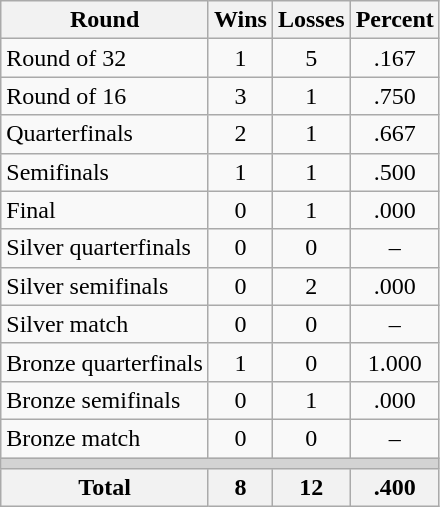<table class=wikitable>
<tr>
<th>Round</th>
<th>Wins</th>
<th>Losses</th>
<th>Percent</th>
</tr>
<tr align=center>
<td align=left>Round of 32</td>
<td>1</td>
<td>5</td>
<td>.167</td>
</tr>
<tr align=center>
<td align=left>Round of 16</td>
<td>3</td>
<td>1</td>
<td>.750</td>
</tr>
<tr align=center>
<td align=left>Quarterfinals</td>
<td>2</td>
<td>1</td>
<td>.667</td>
</tr>
<tr align=center>
<td align=left>Semifinals</td>
<td>1</td>
<td>1</td>
<td>.500</td>
</tr>
<tr align=center>
<td align=left>Final</td>
<td>0</td>
<td>1</td>
<td>.000</td>
</tr>
<tr align=center>
<td align=left>Silver quarterfinals</td>
<td>0</td>
<td>0</td>
<td>–</td>
</tr>
<tr align=center>
<td align=left>Silver semifinals</td>
<td>0</td>
<td>2</td>
<td>.000</td>
</tr>
<tr align=center>
<td align=left>Silver match</td>
<td>0</td>
<td>0</td>
<td>–</td>
</tr>
<tr align=center>
<td align=left>Bronze quarterfinals</td>
<td>1</td>
<td>0</td>
<td>1.000</td>
</tr>
<tr align=center>
<td align=left>Bronze semifinals</td>
<td>0</td>
<td>1</td>
<td>.000</td>
</tr>
<tr align=center>
<td align=left>Bronze match</td>
<td>0</td>
<td>0</td>
<td>–</td>
</tr>
<tr>
<td colspan=4 bgcolor=lightgray></td>
</tr>
<tr>
<th>Total</th>
<th>8</th>
<th>12</th>
<th>.400</th>
</tr>
</table>
